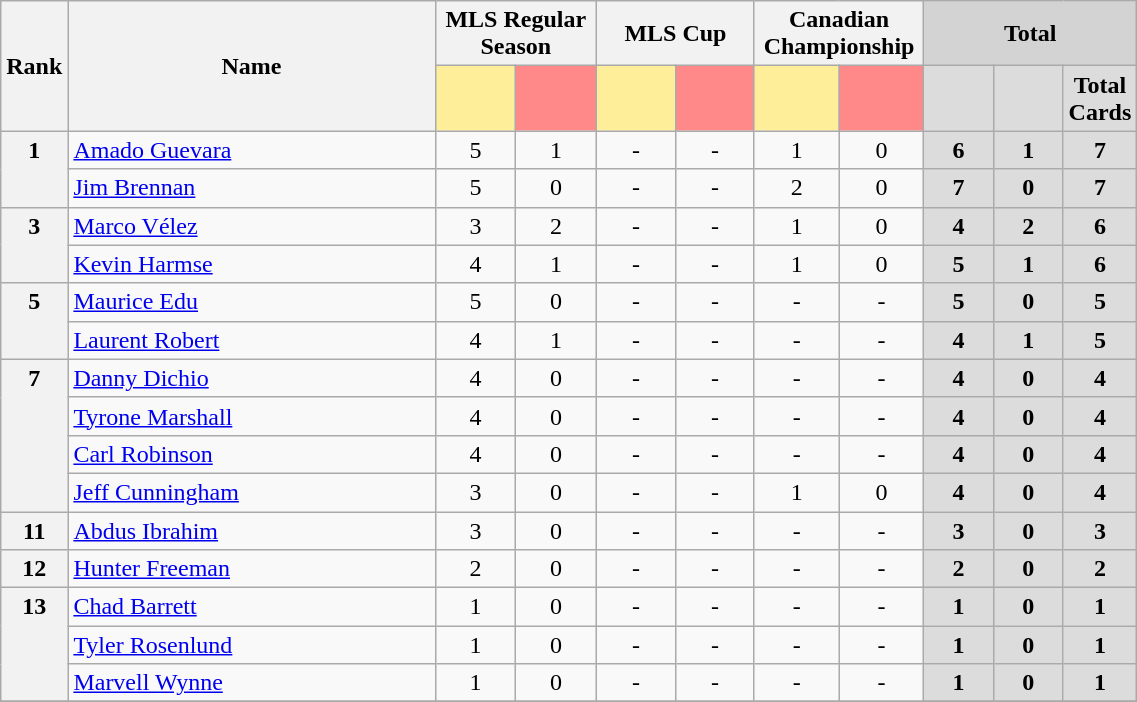<table class="wikitable" style="text-align: center ;" width=60%>
<tr>
<th rowspan="2" width=3%>Rank</th>
<th rowspan="2" width=35%>Name</th>
<th colspan="2" width=15%>MLS Regular Season</th>
<th colspan="2" width=15%>MLS Cup</th>
<th colspan="2" width=15%>Canadian Championship</th>
<th colspan="3" style="background: #D3D3D3" width=20%>Total</th>
</tr>
<tr>
<th width="55px" style="background: #FFEE99"></th>
<th width="55px" style="background: #FF8888"></th>
<th width="55px" style="background: #FFEE99"></th>
<th width="55px" style="background: #FF8888"></th>
<th width="55px" style="background: #FFEE99"></th>
<th width="55px" style="background: #FF8888"></th>
<th width="55px" style="background: #DCDCDC"></th>
<th width="55px" style="background: #DCDCDC"></th>
<th width="55px" style="background: #DCDCDC">Total Cards</th>
</tr>
<tr>
<th rowspan="2" valign="top">1</th>
<td style="text-align:left;"> <a href='#'>Amado Guevara</a></td>
<td>5</td>
<td>1</td>
<td>- </td>
<td>- </td>
<td>1 </td>
<td>0 </td>
<th style="background: #DCDCDC"><strong>6</strong> </th>
<th style="background: #DCDCDC"><strong>1</strong> </th>
<th style="background: #DCDCDC"><strong>7</strong> </th>
</tr>
<tr>
<td style="text-align:left;"> <a href='#'>Jim Brennan</a></td>
<td>5</td>
<td>0</td>
<td>- </td>
<td>- </td>
<td>2 </td>
<td>0 </td>
<th style="background: #DCDCDC"><strong>7</strong> </th>
<th style="background: #DCDCDC"><strong>0</strong> </th>
<th style="background: #DCDCDC"><strong>7</strong> </th>
</tr>
<tr>
<th rowspan="2" valign="top">3</th>
<td style="text-align:left;"> <a href='#'>Marco Vélez</a></td>
<td>3 </td>
<td>2 </td>
<td>- </td>
<td>- </td>
<td>1 </td>
<td>0 </td>
<th style="background: #DCDCDC"><strong>4</strong> </th>
<th style="background: #DCDCDC"><strong>2</strong> </th>
<th style="background: #DCDCDC"><strong>6</strong> </th>
</tr>
<tr>
<td style="text-align:left;"> <a href='#'>Kevin Harmse</a></td>
<td>4</td>
<td>1</td>
<td>- </td>
<td>- </td>
<td>1 </td>
<td>0 </td>
<th style="background: #DCDCDC"><strong>5</strong> </th>
<th style="background: #DCDCDC"><strong>1</strong> </th>
<th style="background: #DCDCDC"><strong>6</strong> </th>
</tr>
<tr>
<th rowspan="2" valign="top">5</th>
<td style="text-align:left;"> <a href='#'>Maurice Edu</a></td>
<td>5</td>
<td>0</td>
<td>- </td>
<td>- </td>
<td>- </td>
<td>- </td>
<th style="background: #DCDCDC"><strong>5</strong> </th>
<th style="background: #DCDCDC"><strong>0</strong> </th>
<th style="background: #DCDCDC"><strong>5</strong> </th>
</tr>
<tr>
<td style="text-align:left;"> <a href='#'>Laurent Robert</a></td>
<td>4</td>
<td>1</td>
<td>- </td>
<td>- </td>
<td>- </td>
<td>- </td>
<th style="background: #DCDCDC"><strong>4</strong> </th>
<th style="background: #DCDCDC"><strong>1</strong> </th>
<th style="background: #DCDCDC"><strong>5</strong> </th>
</tr>
<tr>
<th rowspan="4" valign="top">7</th>
<td style="text-align:left;"> <a href='#'>Danny Dichio</a></td>
<td>4</td>
<td>0</td>
<td>- </td>
<td>- </td>
<td>- </td>
<td>- </td>
<th style="background: #DCDCDC"><strong>4</strong> </th>
<th style="background: #DCDCDC"><strong>0</strong> </th>
<th style="background: #DCDCDC"><strong>4</strong> </th>
</tr>
<tr>
<td style="text-align:left;"> <a href='#'>Tyrone Marshall</a></td>
<td>4</td>
<td>0</td>
<td>- </td>
<td>- </td>
<td>- </td>
<td>- </td>
<th style="background: #DCDCDC"><strong>4</strong> </th>
<th style="background: #DCDCDC"><strong>0</strong> </th>
<th style="background: #DCDCDC"><strong>4</strong> </th>
</tr>
<tr>
<td style="text-align:left;"> <a href='#'>Carl Robinson</a></td>
<td>4</td>
<td>0</td>
<td>- </td>
<td>- </td>
<td>- </td>
<td>- </td>
<th style="background: #DCDCDC"><strong>4</strong> </th>
<th style="background: #DCDCDC"><strong>0</strong> </th>
<th style="background: #DCDCDC"><strong>4</strong> </th>
</tr>
<tr>
<td style="text-align:left;"> <a href='#'>Jeff Cunningham</a></td>
<td>3</td>
<td>0</td>
<td>- </td>
<td>- </td>
<td>1 </td>
<td>0 </td>
<th style="background: #DCDCDC"><strong>4</strong> </th>
<th style="background: #DCDCDC"><strong>0</strong> </th>
<th style="background: #DCDCDC"><strong>4</strong> </th>
</tr>
<tr>
<th>11</th>
<td style="text-align:left;"> <a href='#'>Abdus Ibrahim</a></td>
<td>3</td>
<td>0</td>
<td>- </td>
<td>- </td>
<td>- </td>
<td>- </td>
<th style="background: #DCDCDC"><strong>3</strong> </th>
<th style="background: #DCDCDC"><strong>0</strong> </th>
<th style="background: #DCDCDC"><strong>3</strong> </th>
</tr>
<tr>
<th>12</th>
<td style="text-align:left;"> <a href='#'>Hunter Freeman</a></td>
<td>2</td>
<td>0</td>
<td>- </td>
<td>- </td>
<td>- </td>
<td>- </td>
<th style="background: #DCDCDC"><strong>2</strong> </th>
<th style="background: #DCDCDC"><strong>0</strong> </th>
<th style="background: #DCDCDC"><strong>2</strong> </th>
</tr>
<tr>
<th rowspan="3" valign="top">13</th>
<td style="text-align:left;"> <a href='#'>Chad Barrett</a></td>
<td>1</td>
<td>0</td>
<td>- </td>
<td>- </td>
<td>- </td>
<td>- </td>
<th style="background: #DCDCDC"><strong>1</strong> </th>
<th style="background: #DCDCDC"><strong>0</strong> </th>
<th style="background: #DCDCDC"><strong>1</strong> </th>
</tr>
<tr>
<td style="text-align:left;"> <a href='#'>Tyler Rosenlund</a></td>
<td>1</td>
<td>0</td>
<td>- </td>
<td>- </td>
<td>- </td>
<td>- </td>
<th style="background: #DCDCDC"><strong>1</strong> </th>
<th style="background: #DCDCDC"><strong>0</strong> </th>
<th style="background: #DCDCDC"><strong>1</strong> </th>
</tr>
<tr>
<td style="text-align:left;"> <a href='#'>Marvell Wynne</a></td>
<td>1</td>
<td>0</td>
<td>- </td>
<td>- </td>
<td>- </td>
<td>- </td>
<th style="background: #DCDCDC"><strong>1</strong> </th>
<th style="background: #DCDCDC"><strong>0</strong> </th>
<th style="background: #DCDCDC"><strong>1</strong> </th>
</tr>
<tr>
</tr>
</table>
